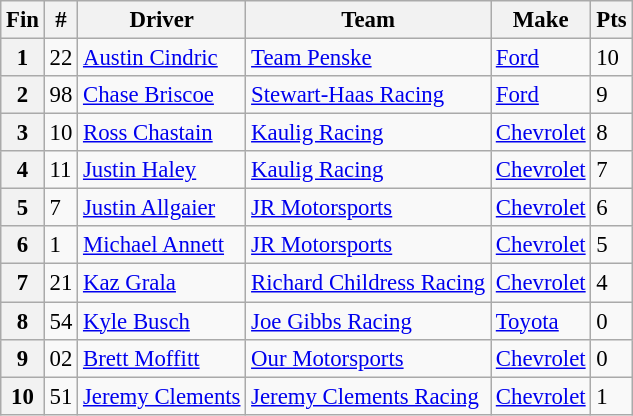<table class="wikitable" style="font-size:95%">
<tr>
<th>Fin</th>
<th>#</th>
<th>Driver</th>
<th>Team</th>
<th>Make</th>
<th>Pts</th>
</tr>
<tr>
<th>1</th>
<td>22</td>
<td><a href='#'>Austin Cindric</a></td>
<td><a href='#'>Team Penske</a></td>
<td><a href='#'>Ford</a></td>
<td>10</td>
</tr>
<tr>
<th>2</th>
<td>98</td>
<td><a href='#'>Chase Briscoe</a></td>
<td><a href='#'>Stewart-Haas Racing</a></td>
<td><a href='#'>Ford</a></td>
<td>9</td>
</tr>
<tr>
<th>3</th>
<td>10</td>
<td><a href='#'>Ross Chastain</a></td>
<td><a href='#'>Kaulig Racing</a></td>
<td><a href='#'>Chevrolet</a></td>
<td>8</td>
</tr>
<tr>
<th>4</th>
<td>11</td>
<td><a href='#'>Justin Haley</a></td>
<td><a href='#'>Kaulig Racing</a></td>
<td><a href='#'>Chevrolet</a></td>
<td>7</td>
</tr>
<tr>
<th>5</th>
<td>7</td>
<td><a href='#'>Justin Allgaier</a></td>
<td><a href='#'>JR Motorsports</a></td>
<td><a href='#'>Chevrolet</a></td>
<td>6</td>
</tr>
<tr>
<th>6</th>
<td>1</td>
<td><a href='#'>Michael Annett</a></td>
<td><a href='#'>JR Motorsports</a></td>
<td><a href='#'>Chevrolet</a></td>
<td>5</td>
</tr>
<tr>
<th>7</th>
<td>21</td>
<td><a href='#'>Kaz Grala</a></td>
<td><a href='#'>Richard Childress Racing</a></td>
<td><a href='#'>Chevrolet</a></td>
<td>4</td>
</tr>
<tr>
<th>8</th>
<td>54</td>
<td><a href='#'>Kyle Busch</a></td>
<td><a href='#'>Joe Gibbs Racing</a></td>
<td><a href='#'>Toyota</a></td>
<td>0</td>
</tr>
<tr>
<th>9</th>
<td>02</td>
<td><a href='#'>Brett Moffitt</a></td>
<td><a href='#'>Our Motorsports</a></td>
<td><a href='#'>Chevrolet</a></td>
<td>0</td>
</tr>
<tr>
<th>10</th>
<td>51</td>
<td><a href='#'>Jeremy Clements</a></td>
<td><a href='#'>Jeremy Clements Racing</a></td>
<td><a href='#'>Chevrolet</a></td>
<td>1</td>
</tr>
</table>
